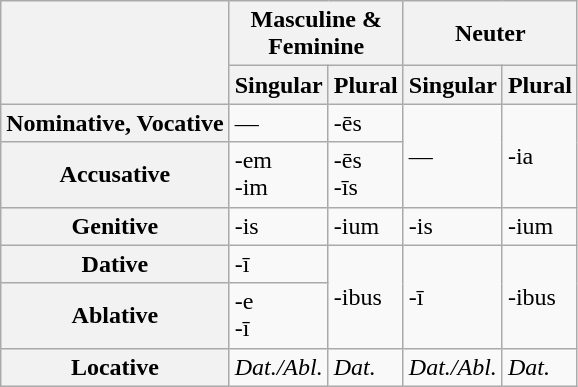<table class="wikitable">
<tr>
<th rowspan="2"></th>
<th colspan="2">Masculine &<br>Feminine</th>
<th colspan="2">Neuter</th>
</tr>
<tr>
<th>Singular</th>
<th>Plural</th>
<th>Singular</th>
<th>Plural</th>
</tr>
<tr>
<th>Nominative, Vocative</th>
<td>—</td>
<td>-ēs</td>
<td rowspan="2">—</td>
<td rowspan="2">-ia</td>
</tr>
<tr>
<th>Accusative</th>
<td>-em<br>-im</td>
<td>-ēs<br>-īs</td>
</tr>
<tr>
<th>Genitive</th>
<td>-is</td>
<td>-ium</td>
<td>-is</td>
<td>-ium</td>
</tr>
<tr>
<th>Dative</th>
<td>-ī</td>
<td rowspan="2">-ibus</td>
<td rowspan="2">-ī</td>
<td rowspan="2">-ibus</td>
</tr>
<tr>
<th>Ablative</th>
<td>-e<br>-ī</td>
</tr>
<tr>
<th>Locative</th>
<td><em>Dat./Abl.</em></td>
<td><em>Dat.</em></td>
<td><em>Dat./Abl.</em></td>
<td><em>Dat.</em></td>
</tr>
</table>
